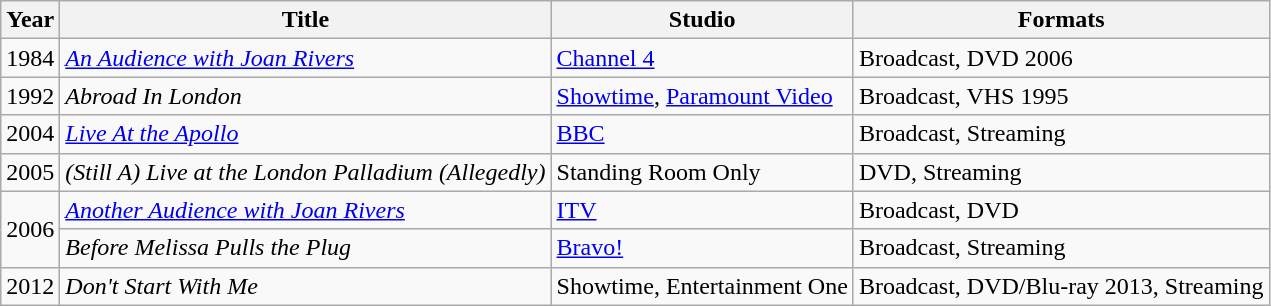<table class="wikitable sortable">
<tr>
<th>Year</th>
<th>Title</th>
<th>Studio</th>
<th>Formats</th>
</tr>
<tr>
<td>1984</td>
<td><em><a href='#'>An Audience with Joan Rivers</a></em></td>
<td><a href='#'>Channel 4</a></td>
<td>Broadcast, DVD 2006</td>
</tr>
<tr>
<td>1992</td>
<td><em>Abroad In London</em></td>
<td><a href='#'>Showtime</a>, <a href='#'>Paramount Video</a></td>
<td>Broadcast, VHS 1995</td>
</tr>
<tr>
<td>2004</td>
<td><em><a href='#'>Live At the Apollo</a></em></td>
<td><a href='#'>BBC</a></td>
<td>Broadcast, Streaming</td>
</tr>
<tr>
<td>2005</td>
<td><em>(Still A) Live at the London Palladium (Allegedly)</em></td>
<td>Standing Room Only</td>
<td>DVD, Streaming</td>
</tr>
<tr>
<td rowspan="2">2006</td>
<td><em><a href='#'>Another Audience with Joan Rivers</a></em></td>
<td><a href='#'>ITV</a></td>
<td>Broadcast, DVD</td>
</tr>
<tr>
<td><em>Before Melissa Pulls the Plug</em></td>
<td><a href='#'>Bravo!</a></td>
<td>Broadcast, Streaming</td>
</tr>
<tr>
<td>2012</td>
<td><em>Don't Start With Me</em></td>
<td>Showtime, Entertainment One</td>
<td>Broadcast, DVD/Blu-ray 2013, Streaming</td>
</tr>
</table>
